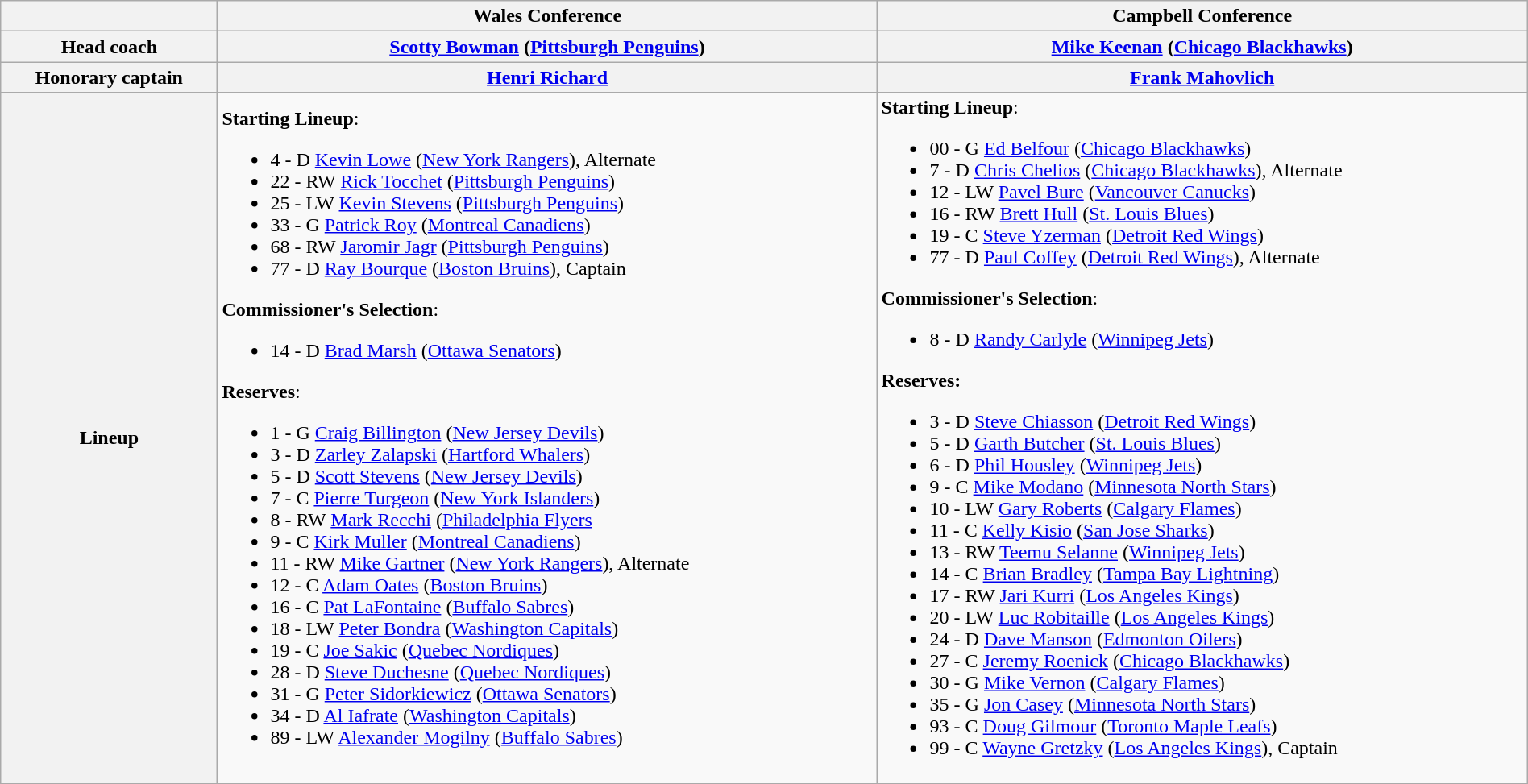<table class="wikitable" style="width:100%">
<tr>
<th></th>
<th>Wales Conference</th>
<th>Campbell Conference</th>
</tr>
<tr>
<th>Head coach</th>
<th><a href='#'>Scotty Bowman</a> (<a href='#'>Pittsburgh Penguins</a>)</th>
<th><a href='#'>Mike Keenan</a> (<a href='#'>Chicago Blackhawks</a>)</th>
</tr>
<tr>
<th>Honorary captain</th>
<th><a href='#'>Henri Richard</a></th>
<th><a href='#'>Frank Mahovlich</a></th>
</tr>
<tr>
<th>Lineup</th>
<td><strong>Starting Lineup</strong>:<br><ul><li> 4 - D <a href='#'>Kevin Lowe</a> (<a href='#'>New York Rangers</a>), Alternate</li><li> 22 - RW <a href='#'>Rick Tocchet</a> (<a href='#'>Pittsburgh Penguins</a>)</li><li> 25 - LW <a href='#'>Kevin Stevens</a> (<a href='#'>Pittsburgh Penguins</a>)</li><li> 33 - G <a href='#'>Patrick Roy</a>  (<a href='#'>Montreal Canadiens</a>)</li><li> 68 - RW <a href='#'>Jaromir Jagr</a> (<a href='#'>Pittsburgh Penguins</a>)</li><li> 77 - D <a href='#'>Ray Bourque</a> (<a href='#'>Boston Bruins</a>), Captain</li></ul><strong>Commissioner's Selection</strong>:<ul><li> 14 - D <a href='#'>Brad Marsh</a> (<a href='#'>Ottawa Senators</a>)</li></ul><strong>Reserves</strong>:<ul><li> 1 - G <a href='#'>Craig Billington</a> (<a href='#'>New Jersey Devils</a>)</li><li> 3 - D <a href='#'>Zarley Zalapski</a> (<a href='#'>Hartford Whalers</a>)</li><li> 5 - D <a href='#'>Scott Stevens</a> (<a href='#'>New Jersey Devils</a>)</li><li> 7 - C <a href='#'>Pierre Turgeon</a> (<a href='#'>New York Islanders</a>)</li><li> 8 - RW <a href='#'>Mark Recchi</a> (<a href='#'>Philadelphia Flyers</a></li><li> 9 - C <a href='#'>Kirk Muller</a> (<a href='#'>Montreal Canadiens</a>)</li><li> 11 - RW <a href='#'>Mike Gartner</a> (<a href='#'>New York Rangers</a>), Alternate</li><li> 12 - C <a href='#'>Adam Oates</a> (<a href='#'>Boston Bruins</a>)</li><li> 16 - C <a href='#'>Pat LaFontaine</a> (<a href='#'>Buffalo Sabres</a>)</li><li> 18 - LW <a href='#'>Peter Bondra</a> (<a href='#'>Washington Capitals</a>)</li><li> 19 - C <a href='#'>Joe Sakic</a> (<a href='#'>Quebec Nordiques</a>)</li><li> 28 - D <a href='#'>Steve Duchesne</a> (<a href='#'>Quebec Nordiques</a>)</li><li> 31 - G <a href='#'>Peter Sidorkiewicz</a> (<a href='#'>Ottawa Senators</a>)</li><li> 34 - D <a href='#'>Al Iafrate</a> (<a href='#'>Washington Capitals</a>)</li><li> 89 - LW <a href='#'>Alexander Mogilny</a> (<a href='#'>Buffalo Sabres</a>)</li></ul></td>
<td><strong>Starting Lineup</strong>:<br><ul><li> 00 - G <a href='#'>Ed Belfour</a> (<a href='#'>Chicago Blackhawks</a>)</li><li> 7 - D <a href='#'>Chris Chelios</a> (<a href='#'>Chicago Blackhawks</a>), Alternate</li><li> 12 - LW <a href='#'>Pavel Bure</a> (<a href='#'>Vancouver Canucks</a>)</li><li> 16 - RW <a href='#'>Brett Hull</a> (<a href='#'>St. Louis Blues</a>)</li><li> 19 - C <a href='#'>Steve Yzerman</a> (<a href='#'>Detroit Red Wings</a>)</li><li> 77 - D <a href='#'>Paul Coffey</a> (<a href='#'>Detroit Red Wings</a>), Alternate</li></ul><strong>Commissioner's Selection</strong>:<ul><li> 8 - D <a href='#'>Randy Carlyle</a> (<a href='#'>Winnipeg Jets</a>)</li></ul><strong>Reserves:</strong><ul><li> 3 - D <a href='#'>Steve Chiasson</a> (<a href='#'>Detroit Red Wings</a>)</li><li> 5 - D <a href='#'>Garth Butcher</a> (<a href='#'>St. Louis Blues</a>)</li><li> 6 - D <a href='#'>Phil Housley</a> (<a href='#'>Winnipeg Jets</a>)</li><li> 9 - C <a href='#'>Mike Modano</a> (<a href='#'>Minnesota North Stars</a>)</li><li> 10 - LW <a href='#'>Gary Roberts</a> (<a href='#'>Calgary Flames</a>)</li><li> 11 - C <a href='#'>Kelly Kisio</a> (<a href='#'>San Jose Sharks</a>)</li><li> 13 - RW <a href='#'>Teemu Selanne</a> (<a href='#'>Winnipeg Jets</a>)</li><li> 14 - C <a href='#'>Brian Bradley</a> (<a href='#'>Tampa Bay Lightning</a>)</li><li> 17 - RW <a href='#'>Jari Kurri</a> (<a href='#'>Los Angeles Kings</a>)</li><li> 20 - LW <a href='#'>Luc Robitaille</a> (<a href='#'>Los Angeles Kings</a>)</li><li> 24 - D <a href='#'>Dave Manson</a> (<a href='#'>Edmonton Oilers</a>)</li><li> 27 - C <a href='#'>Jeremy Roenick</a> (<a href='#'>Chicago Blackhawks</a>)</li><li> 30 - G <a href='#'>Mike Vernon</a> (<a href='#'>Calgary Flames</a>)</li><li> 35 - G <a href='#'>Jon Casey</a> (<a href='#'>Minnesota North Stars</a>)</li><li> 93 - C <a href='#'>Doug Gilmour</a> (<a href='#'>Toronto Maple Leafs</a>)</li><li> 99 - C <a href='#'>Wayne Gretzky</a> (<a href='#'>Los Angeles Kings</a>), Captain</li></ul></td>
</tr>
</table>
